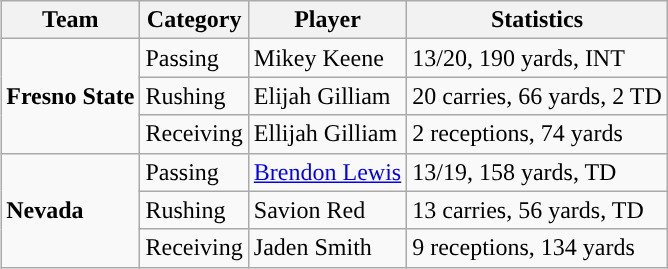<table class="wikitable" style="float: right;">
<tr>
<th>Team</th>
<th>Category</th>
<th>Player</th>
<th>Statistics</th>
</tr>
<tr>
<td rowspan=3><strong>Fresno State</strong></td>
<td>Passing</td>
<td>Mikey Keene</td>
<td>13/20, 190 yards, INT</td>
</tr>
<tr>
<td>Rushing</td>
<td>Elijah Gilliam</td>
<td>20 carries, 66 yards, 2 TD</td>
</tr>
<tr>
<td>Receiving</td>
<td>Ellijah Gilliam</td>
<td>2 receptions, 74 yards</td>
</tr>
<tr>
<td rowspan=3><strong>Nevada</strong></td>
<td>Passing</td>
<td><a href='#'>Brendon Lewis</a></td>
<td>13/19, 158 yards, TD</td>
</tr>
<tr>
<td>Rushing</td>
<td>Savion Red</td>
<td>13 carries, 56 yards, TD</td>
</tr>
<tr>
<td>Receiving</td>
<td>Jaden Smith</td>
<td>9 receptions, 134 yards</td>
</tr>
</table>
